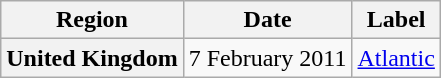<table class="wikitable plainrowheaders">
<tr>
<th scope="col">Region</th>
<th scope="col">Date</th>
<th scope="col">Label</th>
</tr>
<tr>
<th scope="row">United Kingdom</th>
<td>7 February 2011</td>
<td><a href='#'>Atlantic</a></td>
</tr>
</table>
